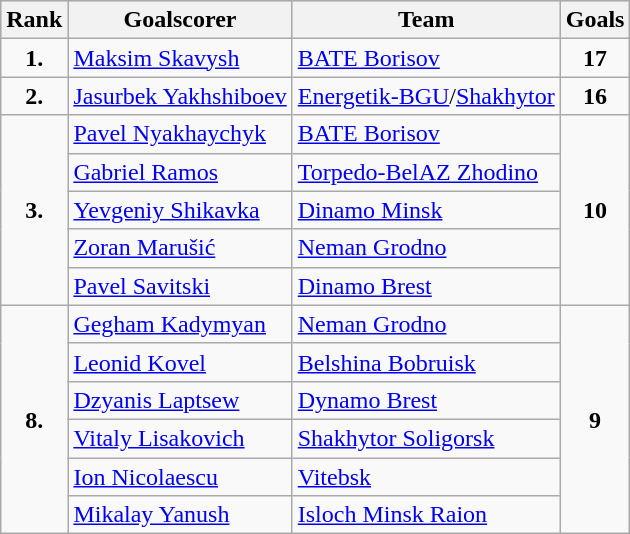<table class="wikitable">
<tr align="center" bgcolor="#cccccc">
<th>Rank</th>
<th>Goalscorer</th>
<th>Team</th>
<th>Goals</th>
</tr>
<tr>
<td rowspan="1" style="text-align: center;"><strong>1.</strong></td>
<td> <a href='#'>Maksim Skavysh</a></td>
<td><a href='#'>BATE Borisov</a></td>
<td rowspan="1" style="text-align: center;"><strong>17</strong></td>
</tr>
<tr>
<td rowspan="1" style="text-align: center;"><strong>2.</strong></td>
<td> <a href='#'>Jasurbek Yakhshiboev</a></td>
<td><a href='#'>Energetik-BGU</a>/<a href='#'>Shakhytor</a></td>
<td rowspan="1" style="text-align: center;"><strong>16</strong></td>
</tr>
<tr>
<td rowspan="5" style="text-align: center;"><strong>3.</strong></td>
<td> <a href='#'>Pavel Nyakhaychyk</a></td>
<td><a href='#'>BATE Borisov</a></td>
<td rowspan="5" style="text-align: center;"><strong>10</strong></td>
</tr>
<tr>
<td> <a href='#'>Gabriel Ramos</a></td>
<td><a href='#'>Torpedo-BelAZ Zhodino</a></td>
</tr>
<tr>
<td> <a href='#'>Yevgeniy Shikavka</a></td>
<td><a href='#'>Dinamo Minsk</a></td>
</tr>
<tr>
<td> <a href='#'>Zoran Marušić</a></td>
<td><a href='#'>Neman Grodno</a></td>
</tr>
<tr>
<td> <a href='#'>Pavel Savitski</a></td>
<td><a href='#'>Dinamo Brest</a></td>
</tr>
<tr>
<td rowspan="6" style="text-align: center;"><strong>8.</strong></td>
<td> <a href='#'>Gegham Kadymyan</a></td>
<td><a href='#'>Neman Grodno</a></td>
<td rowspan="6" style="text-align: center;"><strong>9</strong></td>
</tr>
<tr>
<td> <a href='#'>Leonid Kovel</a></td>
<td><a href='#'>Belshina Bobruisk</a></td>
</tr>
<tr>
<td> <a href='#'>Dzyanis Laptsew</a></td>
<td><a href='#'>Dynamo Brest</a></td>
</tr>
<tr>
<td> <a href='#'>Vitaly Lisakovich</a></td>
<td><a href='#'>Shakhytor Soligorsk</a></td>
</tr>
<tr>
<td> <a href='#'>Ion Nicolaescu</a></td>
<td><a href='#'>Vitebsk</a></td>
</tr>
<tr>
<td> <a href='#'>Mikalay Yanush</a></td>
<td><a href='#'>Isloch Minsk Raion</a></td>
</tr>
</table>
